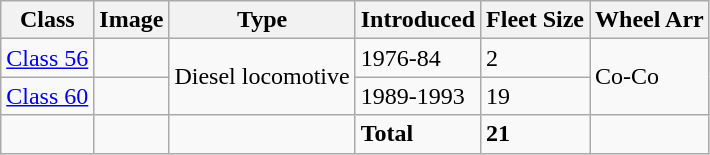<table class="wikitable">
<tr>
<th align=left>Class</th>
<th align=left>Image</th>
<th align=left>Type</th>
<th align=left>Introduced</th>
<th align=left>Fleet Size</th>
<th align=left>Wheel Arr</th>
</tr>
<tr>
<td><a href='#'>Class 56</a></td>
<td></td>
<td rowspan="2">Diesel locomotive</td>
<td>1976-84</td>
<td>2</td>
<td rowspan="2">Co-Co</td>
</tr>
<tr>
<td><a href='#'>Class 60</a></td>
<td></td>
<td>1989-1993</td>
<td>19</td>
</tr>
<tr>
<td></td>
<td></td>
<td></td>
<td><strong>Total</strong></td>
<td><strong>21</strong></td>
<td></td>
</tr>
</table>
